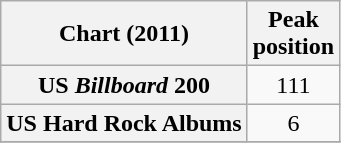<table class="wikitable plainrowheaders sortable" style="text-align:center;" border="1">
<tr>
<th scope="col">Chart (2011)</th>
<th scope="col">Peak<br>position</th>
</tr>
<tr>
<th scope="row">US <em>Billboard</em> 200</th>
<td>111</td>
</tr>
<tr>
<th scope="row">US Hard Rock Albums</th>
<td>6</td>
</tr>
<tr>
</tr>
</table>
